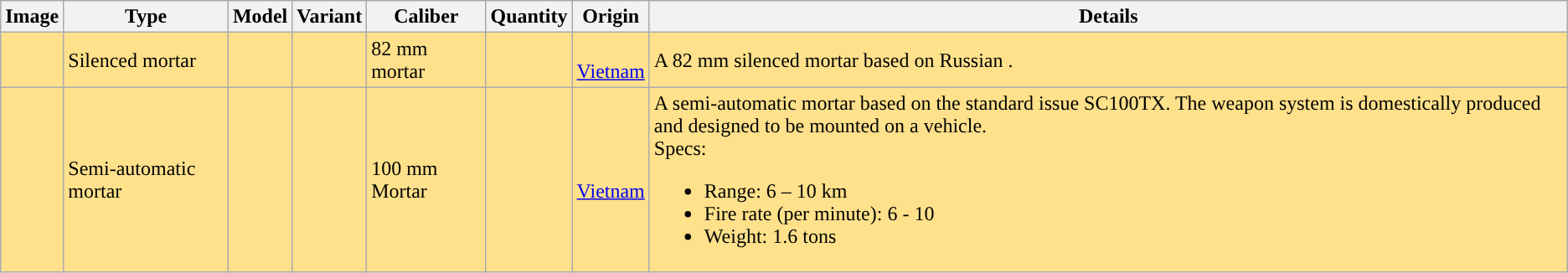<table class="wikitable">
<tr>
<th>Image</th>
<th>Type</th>
<th>Model</th>
<th>Variant</th>
<th>Caliber</th>
<th>Quantity</th>
<th>Origin</th>
<th>Details</th>
</tr>
<tr>
<td style="background: #FFE18B"></td>
<td style="background: #FFE18B">Silenced mortar</td>
<td style="background: #FFE18B"></td>
<td style="background: #FFE18B"></td>
<td style="background: #FFE18B">82 mm mortar</td>
<td style="background: #FFE18B"></td>
<td style="background: #FFE18B"><br><a href='#'>Vietnam</a></td>
<td style="background: #FFE18B">A 82 mm silenced mortar based on Russian .</td>
</tr>
<tr>
<td style="background: #FFE18B"></td>
<td style="background: #FFE18B">Semi-automatic mortar</td>
<td style="background: #FFE18B"></td>
<td style="background: #FFE18B"></td>
<td style="background: #FFE18B">100 mm Mortar</td>
<td style="background: #FFE18B"></td>
<td style="background: #FFE18B"><br><a href='#'>Vietnam</a></td>
<td style="background: #FFE18B">A semi-automatic mortar based on the standard issue SC100TX. The weapon system is domestically produced and designed to be mounted on a vehicle.<br>Specs:<ul><li>Range: 6 – 10 km</li><li>Fire rate (per minute): 6 - 10</li><li>Weight: 1.6 tons</li></ul></td>
</tr>
</table>
